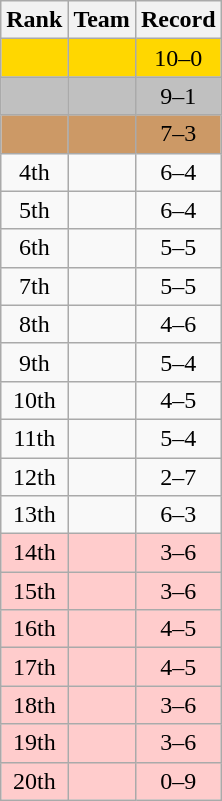<table class="wikitable" style="text-align:center;">
<tr>
<th>Rank</th>
<th>Team</th>
<th>Record</th>
</tr>
<tr bgcolor=gold>
<td></td>
<td align=left></td>
<td>10–0</td>
</tr>
<tr bgcolor=silver>
<td></td>
<td align=left></td>
<td>9–1</td>
</tr>
<tr bgcolor=cc9966>
<td></td>
<td align=left></td>
<td>7–3</td>
</tr>
<tr>
<td>4th</td>
<td align=left></td>
<td>6–4</td>
</tr>
<tr>
<td>5th</td>
<td align=left></td>
<td>6–4</td>
</tr>
<tr>
<td>6th</td>
<td align=left></td>
<td>5–5</td>
</tr>
<tr>
<td>7th</td>
<td align=left></td>
<td>5–5</td>
</tr>
<tr>
<td>8th</td>
<td align=left></td>
<td>4–6</td>
</tr>
<tr>
<td>9th</td>
<td align=left></td>
<td>5–4</td>
</tr>
<tr>
<td>10th</td>
<td align=left></td>
<td>4–5</td>
</tr>
<tr>
<td>11th</td>
<td align=left></td>
<td>5–4</td>
</tr>
<tr>
<td>12th</td>
<td align=left></td>
<td>2–7</td>
</tr>
<tr>
<td>13th</td>
<td align=left></td>
<td>6–3</td>
</tr>
<tr style="background-color:#fcc;">
<td>14th</td>
<td align=left></td>
<td>3–6</td>
</tr>
<tr style="background-color:#fcc;">
<td>15th</td>
<td align=left></td>
<td>3–6</td>
</tr>
<tr style="background-color:#fcc;">
<td>16th</td>
<td align=left></td>
<td>4–5</td>
</tr>
<tr style="background-color:#fcc;">
<td>17th</td>
<td align=left></td>
<td>4–5</td>
</tr>
<tr style="background-color:#fcc;">
<td>18th</td>
<td align=left></td>
<td>3–6</td>
</tr>
<tr style="background-color:#fcc;">
<td>19th</td>
<td align=left></td>
<td>3–6</td>
</tr>
<tr style="background-color:#fcc;">
<td>20th</td>
<td align=left></td>
<td>0–9</td>
</tr>
</table>
